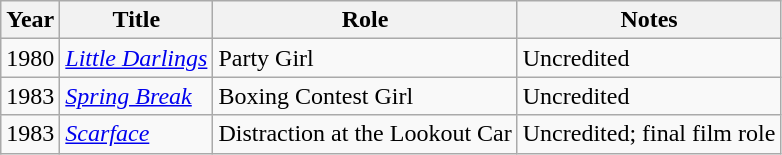<table class="wikitable">
<tr>
<th>Year</th>
<th>Title</th>
<th>Role</th>
<th>Notes</th>
</tr>
<tr>
<td>1980</td>
<td><em><a href='#'>Little Darlings</a></em></td>
<td>Party Girl</td>
<td>Uncredited</td>
</tr>
<tr>
<td>1983</td>
<td><em><a href='#'>Spring Break</a></em></td>
<td>Boxing Contest Girl</td>
<td>Uncredited</td>
</tr>
<tr>
<td>1983</td>
<td><em><a href='#'>Scarface</a></em></td>
<td>Distraction at the Lookout Car</td>
<td>Uncredited; final film role</td>
</tr>
</table>
